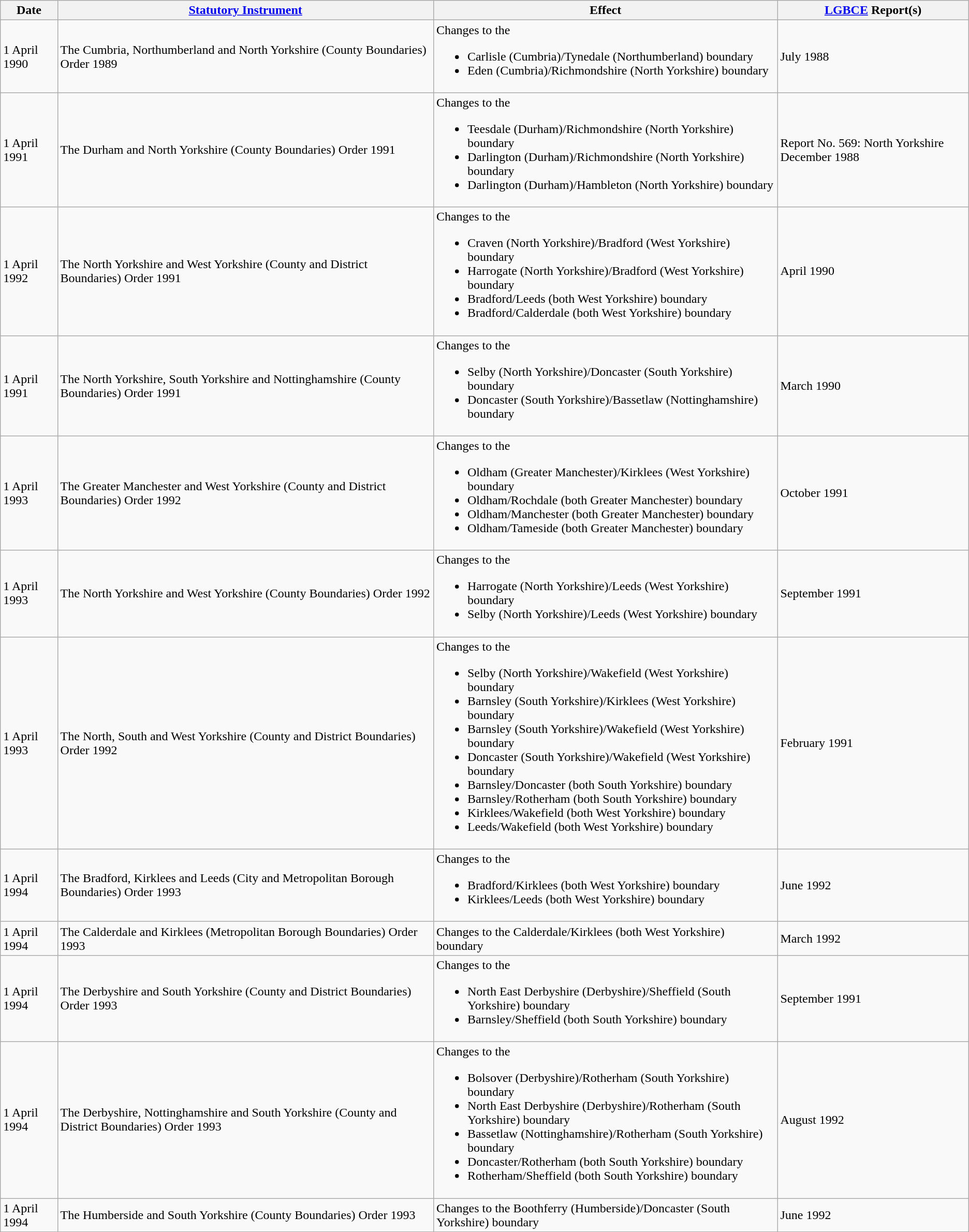<table class="wikitable sortable">
<tr>
<th>Date</th>
<th><a href='#'>Statutory Instrument</a></th>
<th>Effect</th>
<th><a href='#'>LGBCE</a> Report(s)</th>
</tr>
<tr>
<td>1 April 1990</td>
<td>The Cumbria, Northumberland and North Yorkshire (County Boundaries) Order 1989</td>
<td>Changes to the<br><ul><li>Carlisle (Cumbria)/Tynedale (Northumberland) boundary</li><li>Eden (Cumbria)/Richmondshire (North Yorkshire) boundary</li></ul></td>
<td> July 1988</td>
</tr>
<tr>
<td>1 April 1991</td>
<td>The Durham and North Yorkshire (County Boundaries) Order 1991</td>
<td>Changes to the<br><ul><li>Teesdale (Durham)/Richmondshire (North Yorkshire) boundary</li><li>Darlington (Durham)/Richmondshire (North Yorkshire) boundary</li><li>Darlington (Durham)/Hambleton (North Yorkshire) boundary</li></ul></td>
<td>Report No. 569: North Yorkshire December 1988</td>
</tr>
<tr>
<td>1 April 1992</td>
<td>The North Yorkshire and West Yorkshire (County and District Boundaries) Order 1991</td>
<td>Changes to the<br><ul><li>Craven (North Yorkshire)/Bradford (West Yorkshire) boundary</li><li>Harrogate (North Yorkshire)/Bradford (West Yorkshire) boundary</li><li>Bradford/Leeds (both West Yorkshire) boundary</li><li>Bradford/Calderdale (both West Yorkshire) boundary</li></ul></td>
<td> April 1990</td>
</tr>
<tr>
<td>1 April 1991</td>
<td>The North Yorkshire, South Yorkshire and Nottinghamshire (County Boundaries) Order 1991</td>
<td>Changes to the<br><ul><li>Selby (North Yorkshire)/Doncaster (South Yorkshire) boundary</li><li>Doncaster (South Yorkshire)/Bassetlaw (Nottinghamshire) boundary</li></ul></td>
<td> March 1990</td>
</tr>
<tr>
<td>1 April 1993</td>
<td>The Greater Manchester and West Yorkshire (County and District Boundaries) Order 1992</td>
<td>Changes to the<br><ul><li>Oldham (Greater Manchester)/Kirklees (West Yorkshire) boundary</li><li>Oldham/Rochdale (both Greater Manchester) boundary</li><li>Oldham/Manchester (both Greater Manchester) boundary</li><li>Oldham/Tameside (both Greater Manchester) boundary</li></ul></td>
<td> October 1991</td>
</tr>
<tr>
<td>1 April 1993</td>
<td>The North Yorkshire and West Yorkshire (County Boundaries) Order 1992</td>
<td>Changes to the<br><ul><li>Harrogate (North Yorkshire)/Leeds (West Yorkshire) boundary</li><li>Selby (North Yorkshire)/Leeds (West Yorkshire) boundary</li></ul></td>
<td> September 1991</td>
</tr>
<tr>
<td>1 April 1993</td>
<td>The North, South and West Yorkshire (County and District Boundaries) Order 1992</td>
<td>Changes to the<br><ul><li>Selby (North Yorkshire)/Wakefield (West Yorkshire) boundary</li><li>Barnsley (South Yorkshire)/Kirklees (West Yorkshire) boundary</li><li>Barnsley (South Yorkshire)/Wakefield (West Yorkshire) boundary</li><li>Doncaster (South Yorkshire)/Wakefield (West Yorkshire) boundary</li><li>Barnsley/Doncaster (both South Yorkshire) boundary</li><li>Barnsley/Rotherham (both South Yorkshire) boundary</li><li>Kirklees/Wakefield (both West Yorkshire) boundary</li><li>Leeds/Wakefield (both West Yorkshire) boundary</li></ul></td>
<td> February 1991</td>
</tr>
<tr>
<td>1 April 1994</td>
<td>The Bradford, Kirklees and Leeds (City and Metropolitan Borough Boundaries) Order 1993</td>
<td>Changes to the<br><ul><li>Bradford/Kirklees (both West Yorkshire) boundary</li><li>Kirklees/Leeds (both West Yorkshire) boundary</li></ul></td>
<td> June 1992</td>
</tr>
<tr>
<td>1 April 1994</td>
<td>The Calderdale and Kirklees (Metropolitan Borough Boundaries) Order 1993</td>
<td>Changes to the Calderdale/Kirklees (both West Yorkshire) boundary</td>
<td> March 1992</td>
</tr>
<tr>
<td>1 April 1994</td>
<td>The Derbyshire and South Yorkshire (County and District Boundaries) Order 1993</td>
<td>Changes to the<br><ul><li>North East Derbyshire (Derbyshire)/Sheffield (South Yorkshire) boundary</li><li>Barnsley/Sheffield (both South Yorkshire) boundary</li></ul></td>
<td> September 1991</td>
</tr>
<tr>
<td>1 April 1994</td>
<td>The Derbyshire, Nottinghamshire and South Yorkshire (County and District Boundaries) Order 1993</td>
<td>Changes to the<br><ul><li>Bolsover (Derbyshire)/Rotherham (South Yorkshire) boundary</li><li>North East Derbyshire (Derbyshire)/Rotherham (South Yorkshire) boundary</li><li>Bassetlaw (Nottinghamshire)/Rotherham (South Yorkshire) boundary</li><li>Doncaster/Rotherham (both South Yorkshire) boundary</li><li>Rotherham/Sheffield (both South Yorkshire) boundary</li></ul></td>
<td> August 1992</td>
</tr>
<tr>
<td>1 April 1994</td>
<td>The Humberside and South Yorkshire (County Boundaries) Order 1993</td>
<td>Changes to the Boothferry (Humberside)/Doncaster (South Yorkshire) boundary</td>
<td> June 1992</td>
</tr>
</table>
